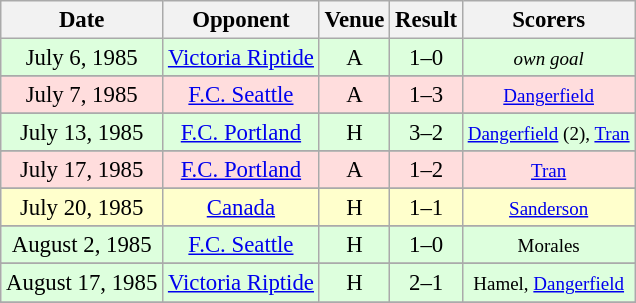<table class="wikitable" style="font-size:95%; text-align:center">
<tr>
<th>Date</th>
<th>Opponent</th>
<th>Venue</th>
<th>Result</th>
<th>Scorers</th>
</tr>
<tr bgcolor="#ddffdd">
<td>July 6, 1985</td>
<td><a href='#'>Victoria Riptide</a></td>
<td>A</td>
<td>1–0</td>
<td><small><em>own goal</em></small></td>
</tr>
<tr>
</tr>
<tr bgcolor="#ffdddd">
<td>July 7, 1985</td>
<td><a href='#'>F.C. Seattle</a></td>
<td>A</td>
<td>1–3</td>
<td><small><a href='#'>Dangerfield</a></small></td>
</tr>
<tr>
</tr>
<tr bgcolor="#ddffdd">
<td>July 13, 1985</td>
<td><a href='#'>F.C. Portland</a></td>
<td>H</td>
<td>3–2</td>
<td><small><a href='#'>Dangerfield</a> (2), <a href='#'>Tran</a></small></td>
</tr>
<tr>
</tr>
<tr bgcolor="#ffdddd">
<td>July 17, 1985</td>
<td><a href='#'>F.C. Portland</a></td>
<td>A</td>
<td>1–2</td>
<td><small><a href='#'>Tran</a></small></td>
</tr>
<tr>
</tr>
<tr bgcolor="#ffffcc">
<td>July 20, 1985</td>
<td><a href='#'>Canada</a></td>
<td>H</td>
<td>1–1</td>
<td><small><a href='#'>Sanderson</a></small></td>
</tr>
<tr>
</tr>
<tr bgcolor="#ddffdd">
<td>August 2, 1985</td>
<td><a href='#'>F.C. Seattle</a></td>
<td>H</td>
<td>1–0</td>
<td><small>Morales</small></td>
</tr>
<tr>
</tr>
<tr bgcolor="#ddffdd">
<td>August 17, 1985</td>
<td><a href='#'>Victoria Riptide</a></td>
<td>H</td>
<td>2–1</td>
<td><small>Hamel, <a href='#'>Dangerfield</a></small></td>
</tr>
<tr>
</tr>
</table>
